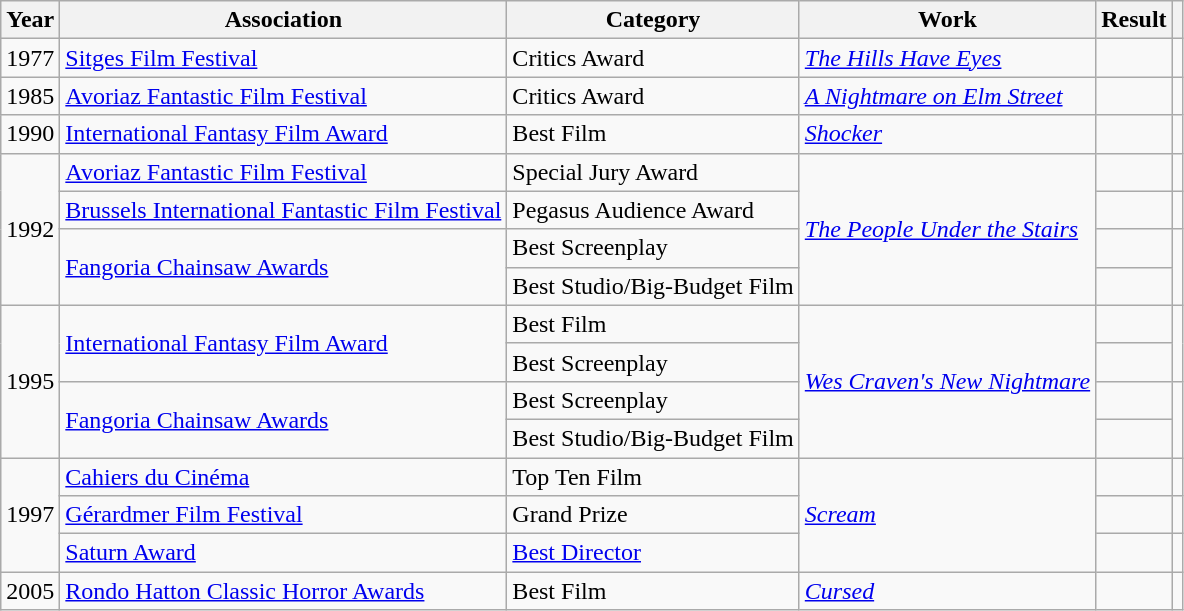<table class="wikitable sortable">
<tr>
<th>Year</th>
<th>Association</th>
<th>Category</th>
<th>Work</th>
<th>Result</th>
<th scope="col" class="unsortable"></th>
</tr>
<tr>
<td>1977</td>
<td><a href='#'>Sitges Film Festival</a></td>
<td>Critics Award</td>
<td><em><a href='#'>The Hills Have Eyes</a></em></td>
<td></td>
<td style="text-align: center;"></td>
</tr>
<tr>
<td>1985</td>
<td><a href='#'>Avoriaz Fantastic Film Festival</a></td>
<td>Critics Award</td>
<td><em><a href='#'>A Nightmare on Elm Street</a></em></td>
<td></td>
<td style="text-align: center;"></td>
</tr>
<tr>
<td>1990</td>
<td><a href='#'>International Fantasy Film Award</a></td>
<td>Best Film</td>
<td><em><a href='#'>Shocker</a></em></td>
<td></td>
<td style="text-align: center;"></td>
</tr>
<tr>
<td rowspan=4>1992</td>
<td><a href='#'>Avoriaz Fantastic Film Festival</a></td>
<td>Special Jury Award</td>
<td rowspan=4><em><a href='#'>The People Under the Stairs</a></em></td>
<td></td>
<td style="text-align: center;"></td>
</tr>
<tr>
<td><a href='#'>Brussels International Fantastic Film Festival</a></td>
<td>Pegasus Audience Award</td>
<td></td>
<td style="text-align: center;"></td>
</tr>
<tr>
<td rowspan=2><a href='#'>Fangoria Chainsaw Awards</a></td>
<td>Best Screenplay</td>
<td></td>
<td style="text-align: center;" rowspan=2></td>
</tr>
<tr>
<td>Best Studio/Big-Budget Film</td>
<td></td>
</tr>
<tr>
<td rowspan=4>1995</td>
<td rowspan=2><a href='#'>International Fantasy Film Award</a></td>
<td>Best Film</td>
<td rowspan=4><em><a href='#'>Wes Craven's New Nightmare</a></em></td>
<td></td>
<td style="text-align: center;" rowspan=2></td>
</tr>
<tr>
<td>Best Screenplay</td>
<td></td>
</tr>
<tr>
<td rowspan=2><a href='#'>Fangoria Chainsaw Awards</a></td>
<td>Best Screenplay</td>
<td></td>
<td style="text-align: center;" rowspan=2></td>
</tr>
<tr>
<td>Best Studio/Big-Budget Film</td>
<td></td>
</tr>
<tr>
<td rowspan=3>1997</td>
<td><a href='#'>Cahiers du Cinéma</a></td>
<td>Top Ten Film</td>
<td rowspan=3><em><a href='#'>Scream</a></em></td>
<td></td>
<td style="text-align: center;"></td>
</tr>
<tr>
<td><a href='#'>Gérardmer Film Festival</a></td>
<td>Grand Prize</td>
<td></td>
<td style="text-align: center;"></td>
</tr>
<tr>
<td><a href='#'>Saturn Award</a></td>
<td><a href='#'>Best Director</a></td>
<td></td>
<td style="text-align: center;"></td>
</tr>
<tr>
<td>2005</td>
<td><a href='#'>Rondo Hatton Classic Horror Awards</a></td>
<td>Best Film</td>
<td><em><a href='#'>Cursed</a></em></td>
<td></td>
<td style="text-align: center;"></td>
</tr>
</table>
